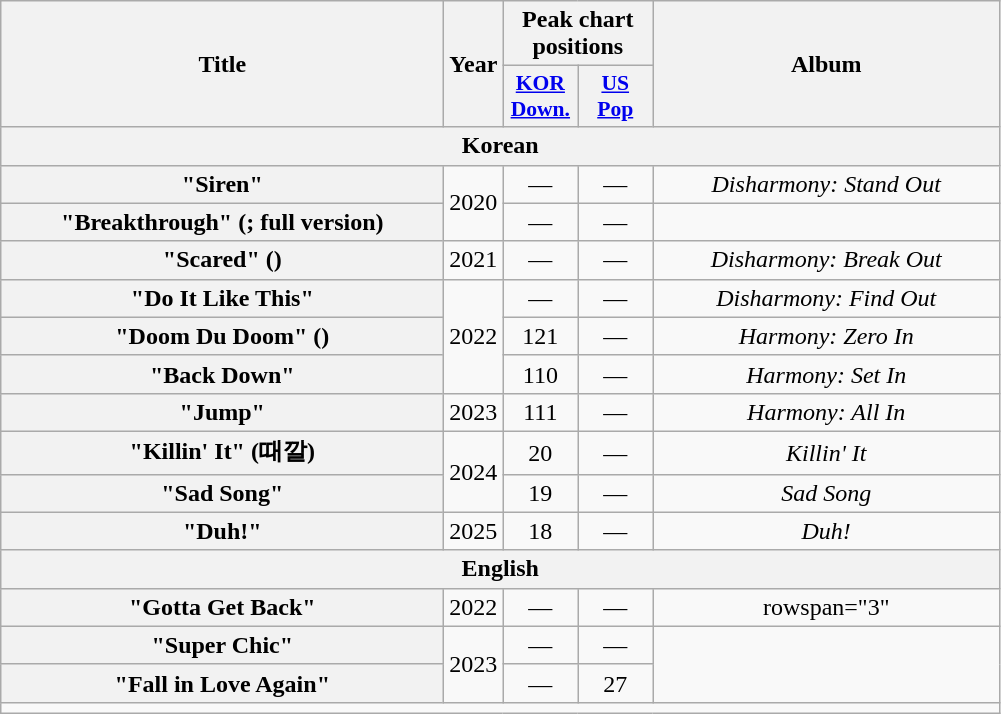<table class="wikitable plainrowheaders" style="text-align:center">
<tr>
<th scope="col" rowspan="2" style="width:18em">Title</th>
<th scope="col" rowspan="2" style="width:2em">Year</th>
<th scope="col" colspan="2">Peak chart positions</th>
<th scope="col" rowspan="2" style="width:14em">Album</th>
</tr>
<tr>
<th scope="col" style="width:3em;font-size:90%"><a href='#'>KOR<br>Down.</a><br></th>
<th scope="col" style="width:3em;font-size:90%"><a href='#'>US<br>Pop</a><br></th>
</tr>
<tr>
<th colspan="5">Korean</th>
</tr>
<tr>
<th scope="row">"Siren"</th>
<td rowspan="2">2020</td>
<td>—</td>
<td>—</td>
<td><em>Disharmony: Stand Out</em></td>
</tr>
<tr>
<th scope="row">"Breakthrough" (; full version)</th>
<td>—</td>
<td>—</td>
<td></td>
</tr>
<tr>
<th scope="row">"Scared" ()</th>
<td>2021</td>
<td>—</td>
<td>—</td>
<td><em>Disharmony: Break Out</em></td>
</tr>
<tr>
<th scope="row">"Do It Like This"</th>
<td rowspan="3">2022</td>
<td>—</td>
<td>—</td>
<td><em>Disharmony: Find Out</em></td>
</tr>
<tr>
<th scope="row">"Doom Du Doom" ()</th>
<td>121</td>
<td>—</td>
<td><em>Harmony: Zero In</em></td>
</tr>
<tr>
<th scope="row">"Back Down"</th>
<td>110</td>
<td>—</td>
<td><em>Harmony: Set In</em></td>
</tr>
<tr>
<th scope="row">"Jump"</th>
<td>2023</td>
<td>111</td>
<td>—</td>
<td><em>Harmony: All In</em></td>
</tr>
<tr>
<th scope="row">"Killin' It" (때깔)</th>
<td rowspan="2">2024</td>
<td>20</td>
<td>—</td>
<td><em>Killin' It</em></td>
</tr>
<tr>
<th scope="row">"Sad Song"</th>
<td>19</td>
<td>—</td>
<td><em>Sad Song</em></td>
</tr>
<tr>
<th scope="row">"Duh!"</th>
<td>2025</td>
<td>18</td>
<td>—</td>
<td><em>Duh!</em></td>
</tr>
<tr>
<th colspan="5">English</th>
</tr>
<tr>
<th scope="row">"Gotta Get Back"<br></th>
<td>2022</td>
<td>—</td>
<td>—</td>
<td>rowspan="3" </td>
</tr>
<tr>
<th scope="row">"Super Chic"<br></th>
<td rowspan="2">2023</td>
<td>—</td>
<td>—</td>
</tr>
<tr>
<th scope="row">"Fall in Love Again"</th>
<td>—</td>
<td>27</td>
</tr>
<tr>
<td colspan="5"></td>
</tr>
</table>
